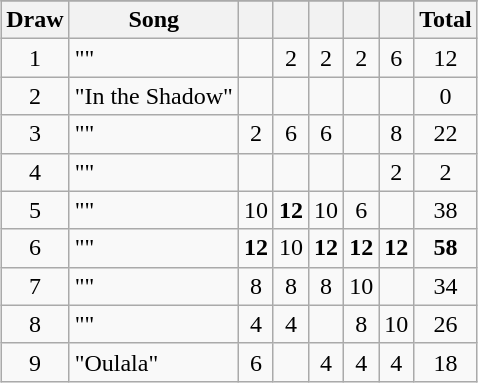<table class="wikitable collapsible" style="margin: 1em auto 1em auto; text-align:center;">
<tr>
</tr>
<tr>
<th>Draw</th>
<th>Song</th>
<th><br><small></small></th>
<th><br><small></small></th>
<th><br><small></small></th>
<th><br><small></small></th>
<th><br><small></small></th>
<th>Total</th>
</tr>
<tr>
<td>1</td>
<td align="left">""</td>
<td></td>
<td>2</td>
<td>2</td>
<td>2</td>
<td>6</td>
<td>12</td>
</tr>
<tr>
<td>2</td>
<td align="left">"In the Shadow"</td>
<td></td>
<td></td>
<td></td>
<td></td>
<td></td>
<td>0</td>
</tr>
<tr>
<td>3</td>
<td align="left">""</td>
<td>2</td>
<td>6</td>
<td>6</td>
<td></td>
<td>8</td>
<td>22</td>
</tr>
<tr>
<td>4</td>
<td align="left">""</td>
<td></td>
<td></td>
<td></td>
<td></td>
<td>2</td>
<td>2</td>
</tr>
<tr>
<td>5</td>
<td align="left">""</td>
<td>10</td>
<td><strong>12</strong></td>
<td>10</td>
<td>6</td>
<td></td>
<td>38</td>
</tr>
<tr>
<td>6</td>
<td align="left">""</td>
<td><strong>12</strong></td>
<td>10</td>
<td><strong>12</strong></td>
<td><strong>12</strong></td>
<td><strong>12</strong></td>
<td><strong>58</strong></td>
</tr>
<tr>
<td>7</td>
<td align="left">""</td>
<td>8</td>
<td>8</td>
<td>8</td>
<td>10</td>
<td></td>
<td>34</td>
</tr>
<tr>
<td>8</td>
<td align="left">""</td>
<td>4</td>
<td>4</td>
<td></td>
<td>8</td>
<td>10</td>
<td>26</td>
</tr>
<tr>
<td>9</td>
<td align="left">"Oulala"</td>
<td>6</td>
<td></td>
<td>4</td>
<td>4</td>
<td>4</td>
<td>18</td>
</tr>
</table>
